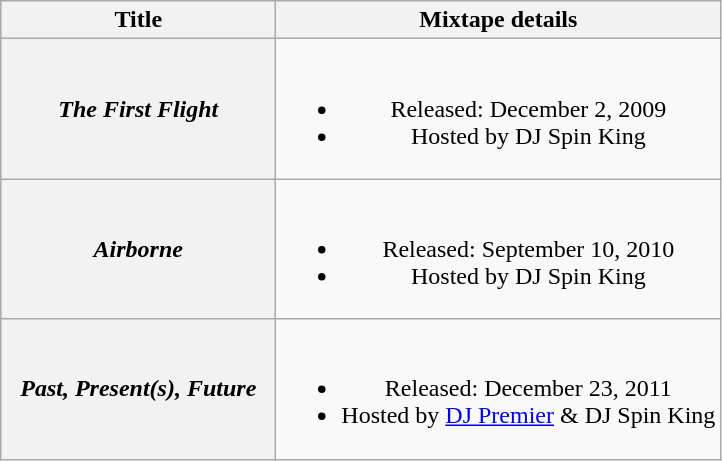<table class="wikitable plainrowheaders" style="text-align:center;">
<tr>
<th scope="col" style="width:11em;">Title</th>
<th scope="col">Mixtape details</th>
</tr>
<tr>
<th scope="row"><em>The First Flight</em></th>
<td><br><ul><li>Released: December 2, 2009</li><li>Hosted by DJ Spin King</li></ul></td>
</tr>
<tr>
<th scope="row"><em>Airborne</em></th>
<td><br><ul><li>Released: September 10, 2010</li><li>Hosted by DJ Spin King</li></ul></td>
</tr>
<tr>
<th scope="row"><em>Past, Present(s), Future</em></th>
<td><br><ul><li>Released: December 23, 2011</li><li>Hosted by <a href='#'>DJ Premier</a> & DJ Spin King</li></ul></td>
</tr>
</table>
